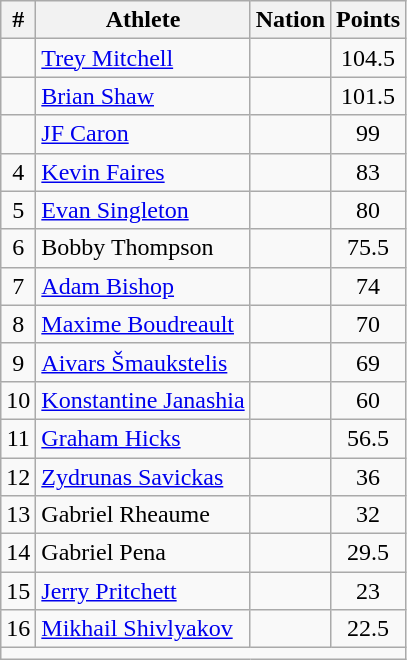<table class="wikitable" style="text-align:center">
<tr>
<th scope="col" style="width: 10px;">#</th>
<th scope="col">Athlete</th>
<th scope="col">Nation</th>
<th scope="col" style="width: 10px;">Points</th>
</tr>
<tr>
<td></td>
<td align=left><a href='#'>Trey Mitchell</a></td>
<td align=left></td>
<td>104.5</td>
</tr>
<tr>
<td></td>
<td align=left><a href='#'>Brian Shaw</a></td>
<td align=left></td>
<td>101.5</td>
</tr>
<tr>
<td></td>
<td align=left><a href='#'>JF Caron</a></td>
<td align=left></td>
<td>99</td>
</tr>
<tr>
<td>4</td>
<td align=left><a href='#'>Kevin Faires</a></td>
<td align=left></td>
<td>83</td>
</tr>
<tr>
<td>5</td>
<td align=left><a href='#'>Evan Singleton</a></td>
<td align=left></td>
<td>80</td>
</tr>
<tr>
<td>6</td>
<td align=left>Bobby Thompson</td>
<td align=left></td>
<td>75.5</td>
</tr>
<tr>
<td>7</td>
<td align=left><a href='#'>Adam Bishop</a></td>
<td align=left></td>
<td>74</td>
</tr>
<tr>
<td>8</td>
<td align=left><a href='#'>Maxime Boudreault</a></td>
<td align=left></td>
<td>70</td>
</tr>
<tr>
<td>9</td>
<td align=left><a href='#'>Aivars Šmaukstelis</a></td>
<td align=left></td>
<td>69</td>
</tr>
<tr>
<td>10</td>
<td align=left><a href='#'>Konstantine Janashia</a></td>
<td align=left></td>
<td>60</td>
</tr>
<tr>
<td>11</td>
<td align=left><a href='#'>Graham Hicks</a></td>
<td align=left></td>
<td>56.5</td>
</tr>
<tr>
<td>12</td>
<td align=left><a href='#'>Zydrunas Savickas</a></td>
<td align=left></td>
<td>36</td>
</tr>
<tr>
<td>13</td>
<td align=left>Gabriel Rheaume</td>
<td align=left></td>
<td>32</td>
</tr>
<tr>
<td>14</td>
<td align=left>Gabriel Pena</td>
<td align=left></td>
<td>29.5</td>
</tr>
<tr>
<td>15</td>
<td align=left><a href='#'>Jerry Pritchett</a></td>
<td align=left></td>
<td>23</td>
</tr>
<tr>
<td>16</td>
<td align=left><a href='#'>Mikhail Shivlyakov</a></td>
<td align=left></td>
<td>22.5</td>
</tr>
<tr class="sortbottom">
<td colspan="4"></td>
</tr>
</table>
